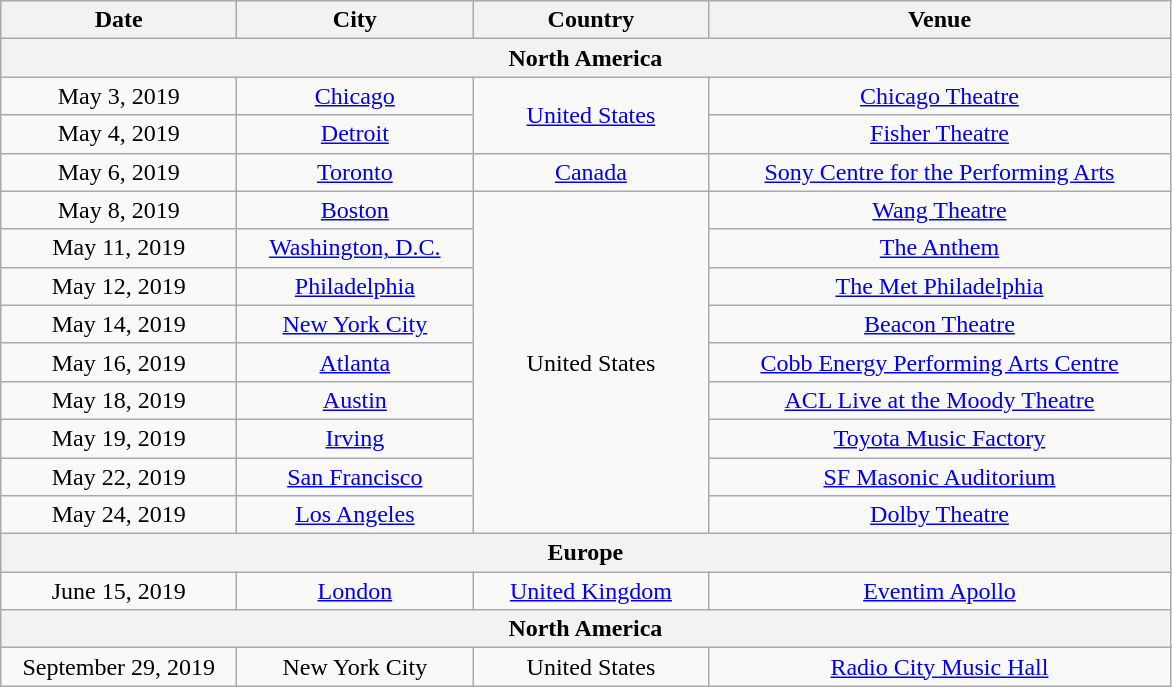<table class="wikitable" style="text-align:center;">
<tr>
<th style="width:150px;">Date</th>
<th style="width:150px;">City</th>
<th style="width:150px;">Country</th>
<th style="width:300px;">Venue</th>
</tr>
<tr>
<th colspan="4">North America</th>
</tr>
<tr>
<td>May 3, 2019</td>
<td><a href='#'>Chicago</a></td>
<td rowspan="2"><a href='#'>United States</a></td>
<td><a href='#'>Chicago Theatre</a></td>
</tr>
<tr>
<td>May 4, 2019</td>
<td><a href='#'>Detroit</a></td>
<td><a href='#'>Fisher Theatre</a></td>
</tr>
<tr>
<td>May 6, 2019</td>
<td><a href='#'>Toronto</a></td>
<td><a href='#'>Canada</a></td>
<td><a href='#'>Sony Centre for the Performing Arts</a></td>
</tr>
<tr>
<td>May 8, 2019</td>
<td><a href='#'>Boston</a></td>
<td rowspan="9">United States</td>
<td><a href='#'>Wang Theatre</a></td>
</tr>
<tr>
<td>May 11, 2019</td>
<td><a href='#'>Washington, D.C.</a></td>
<td><a href='#'>The Anthem</a></td>
</tr>
<tr>
<td>May 12, 2019</td>
<td><a href='#'>Philadelphia</a></td>
<td><a href='#'>The Met Philadelphia</a></td>
</tr>
<tr>
<td>May 14, 2019</td>
<td><a href='#'>New York City</a></td>
<td><a href='#'>Beacon Theatre</a></td>
</tr>
<tr>
<td>May 16, 2019</td>
<td><a href='#'>Atlanta</a></td>
<td><a href='#'>Cobb Energy Performing Arts Centre</a></td>
</tr>
<tr>
<td>May 18, 2019</td>
<td><a href='#'>Austin</a></td>
<td><a href='#'>ACL Live at the Moody Theatre</a></td>
</tr>
<tr>
<td>May 19, 2019</td>
<td><a href='#'>Irving</a></td>
<td><a href='#'>Toyota Music Factory</a></td>
</tr>
<tr>
<td>May 22, 2019</td>
<td><a href='#'>San Francisco</a></td>
<td><a href='#'>SF Masonic Auditorium</a></td>
</tr>
<tr>
<td>May 24, 2019</td>
<td><a href='#'>Los Angeles</a></td>
<td><a href='#'>Dolby Theatre</a></td>
</tr>
<tr>
<th colspan="4">Europe</th>
</tr>
<tr>
<td>June 15, 2019</td>
<td><a href='#'>London</a></td>
<td><a href='#'>United Kingdom</a></td>
<td><a href='#'>Eventim Apollo</a></td>
</tr>
<tr>
<th colspan="4">North America</th>
</tr>
<tr>
<td>September 29, 2019</td>
<td>New York City</td>
<td>United States</td>
<td><a href='#'>Radio City Music Hall</a></td>
</tr>
</table>
